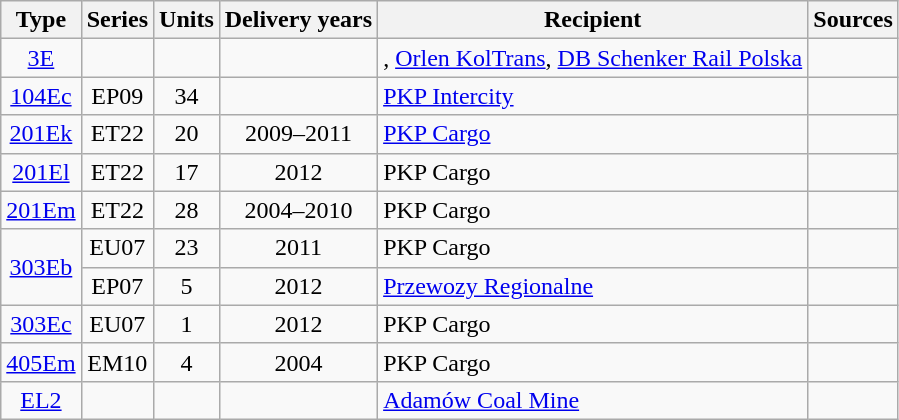<table class="wikitable sortable" style="text-align:center;">
<tr>
<th>Type</th>
<th>Series</th>
<th>Units</th>
<th>Delivery years</th>
<th>Recipient</th>
<th>Sources</th>
</tr>
<tr>
<td><a href='#'>3E</a></td>
<td></td>
<td></td>
<td></td>
<td align = "left">, <a href='#'>Orlen KolTrans</a>, <a href='#'>DB Schenker Rail Polska</a></td>
<td></td>
</tr>
<tr>
<td><a href='#'>104Ec</a></td>
<td>EP09</td>
<td>34</td>
<td></td>
<td align = "left"><a href='#'>PKP Intercity</a></td>
<td></td>
</tr>
<tr>
<td><a href='#'>201Ek</a></td>
<td>ET22</td>
<td>20</td>
<td>2009–2011</td>
<td align = "left"><a href='#'>PKP Cargo</a></td>
<td></td>
</tr>
<tr>
<td><a href='#'>201El</a></td>
<td>ET22</td>
<td>17</td>
<td>2012</td>
<td align = "left">PKP Cargo</td>
<td></td>
</tr>
<tr>
<td><a href='#'>201Em</a></td>
<td>ET22</td>
<td>28</td>
<td>2004–2010</td>
<td align = "left">PKP Cargo</td>
<td></td>
</tr>
<tr>
<td rowspan = 2><a href='#'>303Eb</a></td>
<td>EU07</td>
<td>23</td>
<td>2011</td>
<td align = "left">PKP Cargo</td>
<td></td>
</tr>
<tr>
<td>EP07</td>
<td>5</td>
<td>2012</td>
<td align = "left"><a href='#'>Przewozy Regionalne</a></td>
<td></td>
</tr>
<tr>
<td><a href='#'>303Ec</a></td>
<td>EU07</td>
<td>1</td>
<td>2012</td>
<td align = "left">PKP Cargo</td>
<td></td>
</tr>
<tr>
<td><a href='#'>405Em</a></td>
<td>EM10</td>
<td>4</td>
<td>2004</td>
<td align = "left">PKP Cargo</td>
<td></td>
</tr>
<tr>
<td><a href='#'>EL2</a></td>
<td></td>
<td></td>
<td></td>
<td align = "left"><a href='#'>Adamów Coal Mine</a></td>
<td></td>
</tr>
</table>
